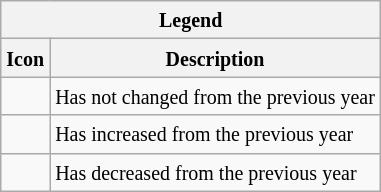<table class="wikitable">
<tr>
<th colspan="2"><small>Legend</small></th>
</tr>
<tr>
<th><small> Icon</small></th>
<th><small> Description</small></th>
</tr>
<tr>
<td></td>
<td><small>Has not changed from the previous year</small></td>
</tr>
<tr>
<td></td>
<td><small>Has increased from the previous year</small></td>
</tr>
<tr>
<td></td>
<td><small>Has decreased from the previous year</small></td>
</tr>
</table>
